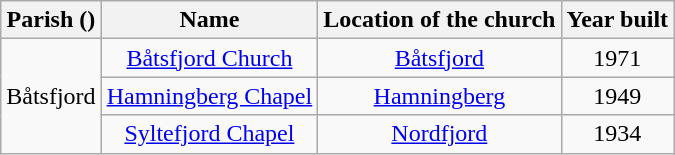<table class="wikitable" style="text-align:center">
<tr>
<th>Parish ()</th>
<th>Name</th>
<th>Location of the church</th>
<th>Year built</th>
</tr>
<tr>
<td rowspan="3">Båtsfjord</td>
<td><a href='#'>Båtsfjord Church</a></td>
<td><a href='#'>Båtsfjord</a></td>
<td>1971</td>
</tr>
<tr>
<td><a href='#'>Hamningberg Chapel</a></td>
<td><a href='#'>Hamningberg</a></td>
<td>1949</td>
</tr>
<tr>
<td><a href='#'>Syltefjord Chapel</a></td>
<td><a href='#'>Nordfjord</a></td>
<td>1934</td>
</tr>
</table>
